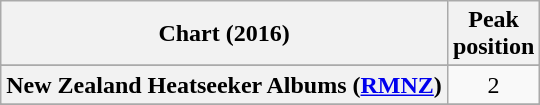<table class="wikitable sortable plainrowheaders" style="text-align:center">
<tr>
<th scope="col">Chart (2016)</th>
<th scope="col">Peak<br> position</th>
</tr>
<tr>
</tr>
<tr>
</tr>
<tr>
</tr>
<tr>
</tr>
<tr>
</tr>
<tr>
</tr>
<tr>
</tr>
<tr>
<th scope="row">New Zealand Heatseeker Albums (<a href='#'>RMNZ</a>)</th>
<td>2</td>
</tr>
<tr>
</tr>
<tr>
</tr>
<tr>
</tr>
<tr>
</tr>
<tr>
</tr>
<tr>
</tr>
<tr>
</tr>
<tr>
</tr>
</table>
